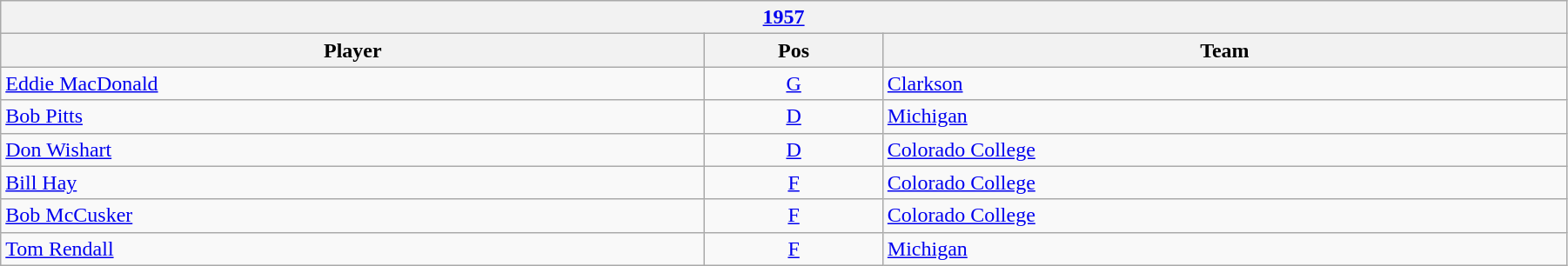<table class="wikitable" width=95%>
<tr>
<th colspan=3><a href='#'>1957</a></th>
</tr>
<tr>
<th>Player</th>
<th>Pos</th>
<th>Team</th>
</tr>
<tr>
<td><a href='#'>Eddie MacDonald</a></td>
<td style="text-align:center;"><a href='#'>G</a></td>
<td><a href='#'>Clarkson</a></td>
</tr>
<tr>
<td><a href='#'>Bob Pitts</a></td>
<td style="text-align:center;"><a href='#'>D</a></td>
<td><a href='#'>Michigan</a></td>
</tr>
<tr>
<td><a href='#'>Don Wishart</a></td>
<td style="text-align:center;"><a href='#'>D</a></td>
<td><a href='#'>Colorado College</a></td>
</tr>
<tr>
<td><a href='#'>Bill Hay</a></td>
<td style="text-align:center;"><a href='#'>F</a></td>
<td><a href='#'>Colorado College</a></td>
</tr>
<tr>
<td><a href='#'>Bob McCusker</a></td>
<td style="text-align:center;"><a href='#'>F</a></td>
<td><a href='#'>Colorado College</a></td>
</tr>
<tr>
<td><a href='#'>Tom Rendall</a></td>
<td style="text-align:center;"><a href='#'>F</a></td>
<td><a href='#'>Michigan</a></td>
</tr>
</table>
